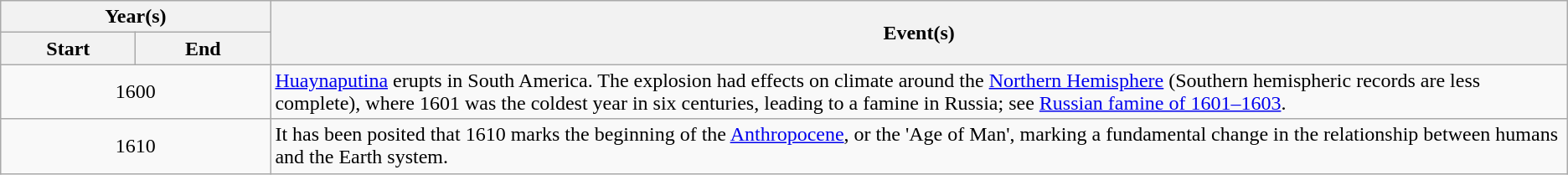<table class="wikitable">
<tr>
<th colspan="2">Year(s)</th>
<th rowspan="2">Event(s)</th>
</tr>
<tr>
<th style="width:100px;">Start</th>
<th style="width:100px;">End</th>
</tr>
<tr>
<td colspan="2" style="text-align:center;">1600</td>
<td><a href='#'>Huaynaputina</a> erupts in South America.  The explosion had effects on climate around the <a href='#'>Northern Hemisphere</a> (Southern hemispheric records are less complete), where 1601 was the coldest year in six centuries, leading to a famine in Russia; see <a href='#'>Russian famine of 1601–1603</a>.</td>
</tr>
<tr>
<td colspan="2" style="text-align:center;">1610</td>
<td>It has been posited that 1610 marks the beginning of the <a href='#'>Anthropocene</a>, or the 'Age of Man', marking a fundamental change in the relationship between humans and the Earth system.</td>
</tr>
</table>
